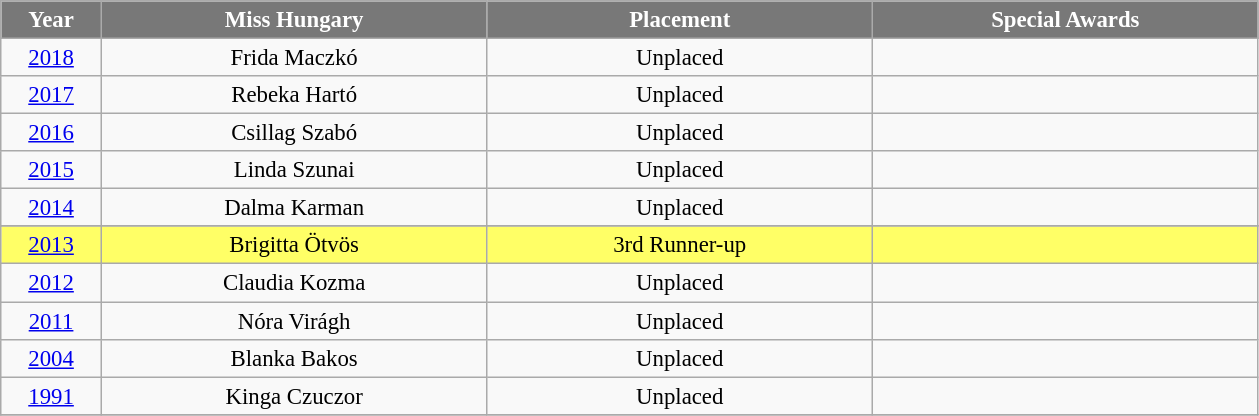<table class="wikitable sortable" style="font-size: 95%; text-align:center">
<tr>
<th width="60" style="background-color:#787878;color:#FFFFFF;">Year</th>
<th width="250" style="background-color:#787878;color:#FFFFFF;">Miss Hungary</th>
<th width="250" style="background-color:#787878;color:#FFFFFF;">Placement</th>
<th width="250" style="background-color:#787878;color:#FFFFFF;">Special Awards</th>
</tr>
<tr>
<td><a href='#'>2018</a></td>
<td>Frida Maczkó</td>
<td>Unplaced</td>
<td></td>
</tr>
<tr>
<td><a href='#'>2017</a></td>
<td>Rebeka Hartó</td>
<td>Unplaced</td>
<td></td>
</tr>
<tr>
<td><a href='#'>2016</a></td>
<td>Csillag Szabó</td>
<td>Unplaced</td>
<td></td>
</tr>
<tr>
<td><a href='#'>2015</a></td>
<td>Linda Szunai</td>
<td>Unplaced</td>
<td></td>
</tr>
<tr>
<td><a href='#'>2014</a></td>
<td>Dalma Karman</td>
<td>Unplaced</td>
<td></td>
</tr>
<tr>
</tr>
<tr style="background-color:#FFFF66;">
<td><a href='#'>2013</a></td>
<td>Brigitta Ötvös</td>
<td>3rd Runner-up</td>
<td></td>
</tr>
<tr>
<td><a href='#'>2012</a></td>
<td>Claudia Kozma</td>
<td>Unplaced</td>
<td></td>
</tr>
<tr>
<td><a href='#'>2011</a></td>
<td>Nóra Virágh</td>
<td>Unplaced</td>
<td></td>
</tr>
<tr>
<td><a href='#'>2004</a></td>
<td>Blanka Bakos</td>
<td>Unplaced</td>
<td></td>
</tr>
<tr>
<td><a href='#'>1991</a></td>
<td>Kinga Czuczor</td>
<td>Unplaced</td>
<td></td>
</tr>
<tr>
</tr>
</table>
